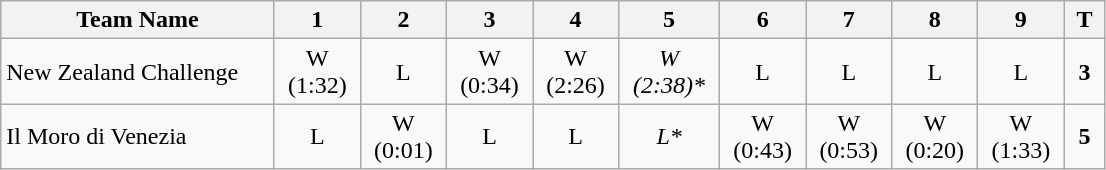<table class="wikitable" style="text-align:center;">
<tr>
<th width=175>Team Name</th>
<th width=50 abbr="Race1">1</th>
<th width=50 abbr="Race2">2</th>
<th width=50 abbr="Race3">3</th>
<th width=50 abbr="Race4">4</th>
<th width=60 abbr="Race5">5</th>
<th width=50 abbr="Race6">6</th>
<th width=50 abbr="Race7">7</th>
<th width=50 abbr="Race8">8</th>
<th width=50 abbr="Race9">9</th>
<th width=20 abbr="Points">T</th>
</tr>
<tr>
<td style="text-align:left;"> New Zealand Challenge</td>
<td>W (1:32)</td>
<td>L</td>
<td>W (0:34)</td>
<td>W (2:26)</td>
<td><em>W (2:38)*</em></td>
<td>L</td>
<td>L</td>
<td>L</td>
<td>L</td>
<td><strong>3</strong></td>
</tr>
<tr>
<td style="text-align:left;"> Il Moro di Venezia</td>
<td>L</td>
<td>W (0:01)</td>
<td>L</td>
<td>L</td>
<td><em>L*</em></td>
<td>W (0:43)</td>
<td>W (0:53)</td>
<td>W (0:20)</td>
<td>W (1:33)</td>
<td><strong>5</strong></td>
</tr>
</table>
